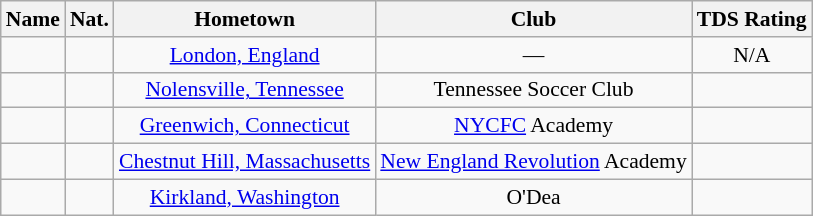<table class="wikitable" style="font-size:90%; text-align:center;" border="1">
<tr>
<th>Name</th>
<th>Nat.</th>
<th>Hometown</th>
<th>Club</th>
<th>TDS Rating</th>
</tr>
<tr>
<td></td>
<td></td>
<td><a href='#'>London, England</a></td>
<td>—</td>
<td>N/A</td>
</tr>
<tr>
<td></td>
<td></td>
<td><a href='#'>Nolensville, Tennessee</a></td>
<td>Tennessee Soccer Club</td>
<td></td>
</tr>
<tr>
<td></td>
<td></td>
<td><a href='#'>Greenwich, Connecticut</a></td>
<td><a href='#'>NYCFC</a> Academy</td>
<td></td>
</tr>
<tr>
<td></td>
<td></td>
<td><a href='#'>Chestnut Hill, Massachusetts</a></td>
<td><a href='#'>New England Revolution</a> Academy</td>
<td></td>
</tr>
<tr>
<td></td>
<td></td>
<td><a href='#'>Kirkland, Washington</a></td>
<td>O'Dea</td>
<td></td>
</tr>
</table>
